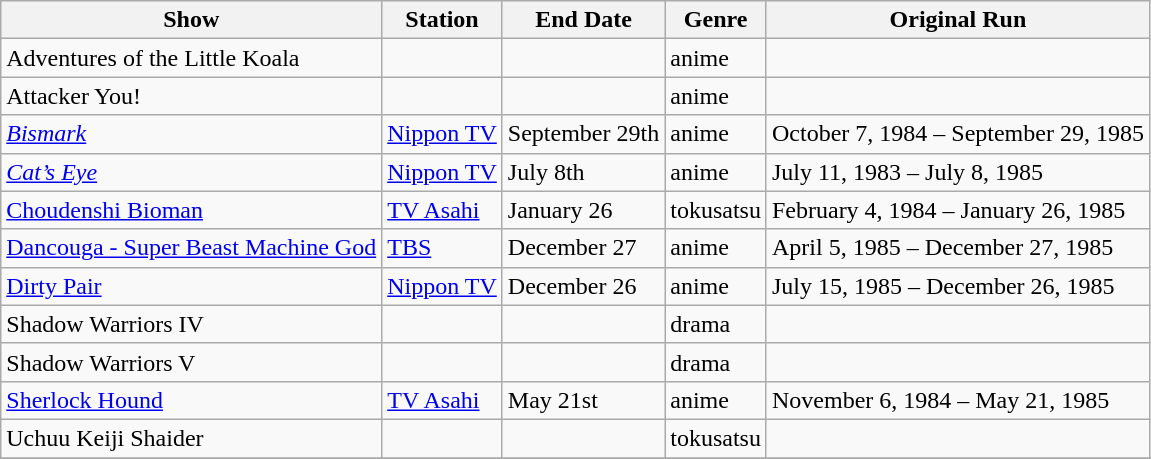<table class="wikitable sortable">
<tr>
<th>Show</th>
<th>Station</th>
<th>End Date</th>
<th>Genre</th>
<th>Original Run</th>
</tr>
<tr>
<td>Adventures of the Little Koala</td>
<td></td>
<td></td>
<td>anime</td>
<td></td>
</tr>
<tr>
<td>Attacker You!</td>
<td></td>
<td></td>
<td>anime</td>
<td></td>
</tr>
<tr>
<td><em><a href='#'>Bismark</a></em></td>
<td><a href='#'>Nippon TV</a></td>
<td>September 29th</td>
<td>anime</td>
<td>October 7, 1984 – September 29, 1985</td>
</tr>
<tr>
<td><em><a href='#'>Cat’s Eye</a></em></td>
<td><a href='#'>Nippon TV</a></td>
<td>July 8th</td>
<td>anime</td>
<td>July 11, 1983 – July 8, 1985</td>
</tr>
<tr>
<td><a href='#'>Choudenshi Bioman</a></td>
<td><a href='#'>TV Asahi</a></td>
<td>January 26</td>
<td>tokusatsu</td>
<td>February 4, 1984 – January 26, 1985</td>
</tr>
<tr>
<td><a href='#'>Dancouga - Super Beast Machine God</a></td>
<td><a href='#'>TBS</a></td>
<td>December 27</td>
<td>anime</td>
<td>April 5, 1985 – December 27, 1985</td>
</tr>
<tr>
<td><a href='#'>Dirty Pair</a></td>
<td><a href='#'>Nippon TV</a></td>
<td>December 26</td>
<td>anime</td>
<td>July 15, 1985 – December 26, 1985</td>
</tr>
<tr>
<td>Shadow Warriors IV</td>
<td></td>
<td></td>
<td>drama</td>
<td></td>
</tr>
<tr>
<td>Shadow Warriors V</td>
<td></td>
<td></td>
<td>drama</td>
<td></td>
</tr>
<tr>
<td><a href='#'>Sherlock Hound</a></td>
<td><a href='#'>TV Asahi</a></td>
<td>May 21st</td>
<td>anime</td>
<td>November 6, 1984 – May 21, 1985</td>
</tr>
<tr>
<td>Uchuu Keiji Shaider</td>
<td></td>
<td></td>
<td>tokusatsu</td>
<td></td>
</tr>
<tr>
</tr>
</table>
